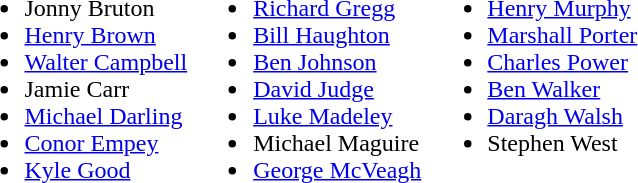<table>
<tr style="vertical-align:top">
<td><br><ul><li>Jonny Bruton</li><li><a href='#'>Henry Brown</a></li><li><a href='#'>Walter Campbell</a></li><li>Jamie Carr</li><li><a href='#'>Michael Darling</a></li><li><a href='#'>Conor Empey</a></li><li><a href='#'>Kyle Good</a></li></ul></td>
<td><br><ul><li><a href='#'>Richard Gregg</a></li><li><a href='#'>Bill Haughton</a></li><li><a href='#'>Ben Johnson</a></li><li><a href='#'>David Judge</a></li><li><a href='#'>Luke Madeley</a></li><li>Michael Maguire</li><li><a href='#'>George McVeagh</a></li></ul></td>
<td><br><ul><li><a href='#'>Henry Murphy</a></li><li><a href='#'>Marshall Porter</a></li><li><a href='#'>Charles Power</a></li><li><a href='#'>Ben Walker</a></li><li><a href='#'>Daragh Walsh</a></li><li>Stephen West</li></ul></td>
</tr>
</table>
